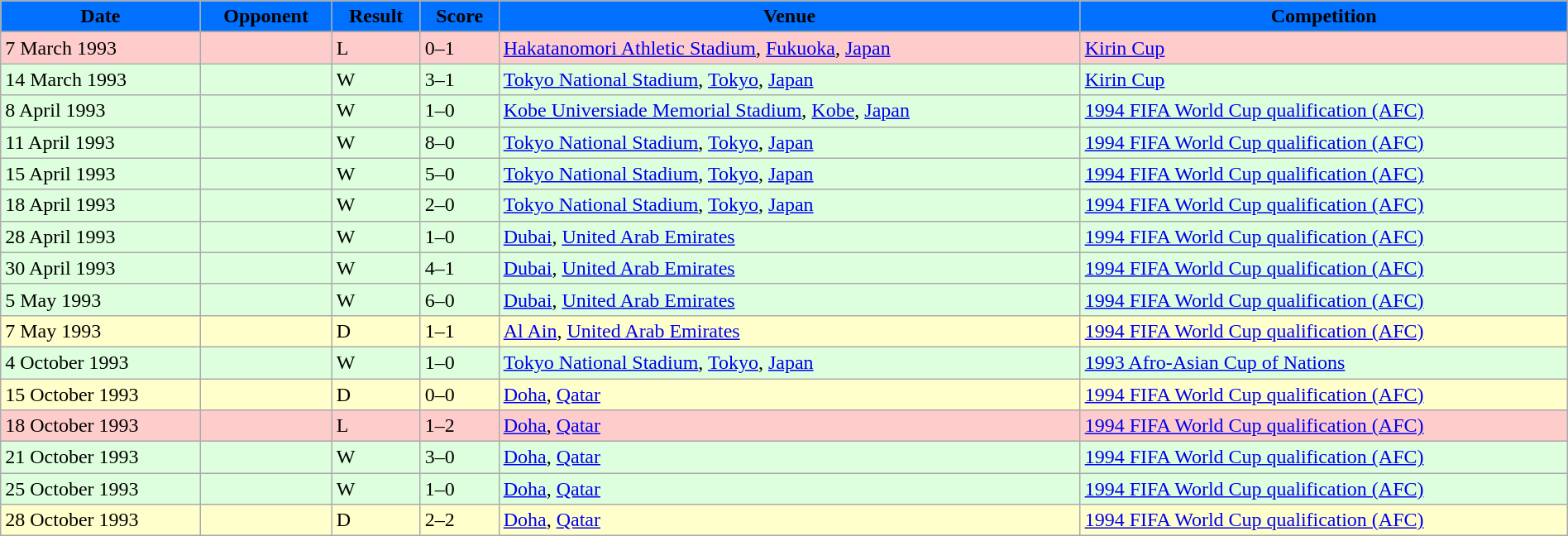<table width=100% class="wikitable">
<tr>
<th style="background:#0070FF;"><span>Date</span></th>
<th style="background:#0070FF;"><span>Opponent</span></th>
<th style="background:#0070FF;"><span>Result</span></th>
<th style="background:#0070FF;"><span>Score</span></th>
<th style="background:#0070FF;"><span>Venue</span></th>
<th style="background:#0070FF;"><span>Competition</span></th>
</tr>
<tr>
</tr>
<tr style="background:#fcc;">
<td>7 March 1993</td>
<td></td>
<td>L</td>
<td>0–1</td>
<td> <a href='#'>Hakatanomori Athletic Stadium</a>, <a href='#'>Fukuoka</a>, <a href='#'>Japan</a></td>
<td><a href='#'>Kirin Cup</a></td>
</tr>
<tr style="background:#dfd;">
<td>14 March 1993</td>
<td></td>
<td>W</td>
<td>3–1</td>
<td> <a href='#'>Tokyo National Stadium</a>, <a href='#'>Tokyo</a>, <a href='#'>Japan</a></td>
<td><a href='#'>Kirin Cup</a></td>
</tr>
<tr style="background:#dfd;">
<td>8 April 1993</td>
<td></td>
<td>W</td>
<td>1–0</td>
<td> <a href='#'>Kobe Universiade Memorial Stadium</a>, <a href='#'>Kobe</a>, <a href='#'>Japan</a></td>
<td><a href='#'>1994 FIFA World Cup qualification (AFC)</a></td>
</tr>
<tr style="background:#dfd;">
<td>11 April 1993</td>
<td></td>
<td>W</td>
<td>8–0</td>
<td> <a href='#'>Tokyo National Stadium</a>, <a href='#'>Tokyo</a>, <a href='#'>Japan</a></td>
<td><a href='#'>1994 FIFA World Cup qualification (AFC)</a></td>
</tr>
<tr style="background:#dfd;">
<td>15 April 1993</td>
<td></td>
<td>W</td>
<td>5–0</td>
<td> <a href='#'>Tokyo National Stadium</a>, <a href='#'>Tokyo</a>, <a href='#'>Japan</a></td>
<td><a href='#'>1994 FIFA World Cup qualification (AFC)</a></td>
</tr>
<tr style="background:#dfd;">
<td>18 April 1993</td>
<td></td>
<td>W</td>
<td>2–0</td>
<td> <a href='#'>Tokyo National Stadium</a>, <a href='#'>Tokyo</a>, <a href='#'>Japan</a></td>
<td><a href='#'>1994 FIFA World Cup qualification (AFC)</a></td>
</tr>
<tr style="background:#dfd;">
<td>28 April 1993</td>
<td></td>
<td>W</td>
<td>1–0</td>
<td> <a href='#'>Dubai</a>, <a href='#'>United Arab Emirates</a></td>
<td><a href='#'>1994 FIFA World Cup qualification (AFC)</a></td>
</tr>
<tr style="background:#dfd;">
<td>30 April 1993</td>
<td></td>
<td>W</td>
<td>4–1</td>
<td> <a href='#'>Dubai</a>, <a href='#'>United Arab Emirates</a></td>
<td><a href='#'>1994 FIFA World Cup qualification (AFC)</a></td>
</tr>
<tr style="background:#dfd;">
<td>5 May 1993</td>
<td></td>
<td>W</td>
<td>6–0</td>
<td> <a href='#'>Dubai</a>, <a href='#'>United Arab Emirates</a></td>
<td><a href='#'>1994 FIFA World Cup qualification (AFC)</a></td>
</tr>
<tr style="background:#ffc;">
<td>7 May 1993</td>
<td></td>
<td>D</td>
<td>1–1</td>
<td> <a href='#'>Al Ain</a>, <a href='#'>United Arab Emirates</a></td>
<td><a href='#'>1994 FIFA World Cup qualification (AFC)</a></td>
</tr>
<tr style="background:#dfd;">
<td>4 October 1993</td>
<td></td>
<td>W</td>
<td>1–0</td>
<td> <a href='#'>Tokyo National Stadium</a>, <a href='#'>Tokyo</a>, <a href='#'>Japan</a></td>
<td><a href='#'>1993 Afro-Asian Cup of Nations</a></td>
</tr>
<tr style="background:#ffc;">
<td>15 October 1993</td>
<td></td>
<td>D</td>
<td>0–0</td>
<td> <a href='#'>Doha</a>, <a href='#'>Qatar</a></td>
<td><a href='#'>1994 FIFA World Cup qualification (AFC)</a></td>
</tr>
<tr style="background:#fcc;">
<td>18 October 1993</td>
<td></td>
<td>L</td>
<td>1–2</td>
<td> <a href='#'>Doha</a>, <a href='#'>Qatar</a></td>
<td><a href='#'>1994 FIFA World Cup qualification (AFC)</a></td>
</tr>
<tr style="background:#dfd;">
<td>21 October 1993</td>
<td></td>
<td>W</td>
<td>3–0</td>
<td> <a href='#'>Doha</a>, <a href='#'>Qatar</a></td>
<td><a href='#'>1994 FIFA World Cup qualification (AFC)</a></td>
</tr>
<tr style="background:#dfd;">
<td>25 October 1993</td>
<td></td>
<td>W</td>
<td>1–0</td>
<td> <a href='#'>Doha</a>, <a href='#'>Qatar</a></td>
<td><a href='#'>1994 FIFA World Cup qualification (AFC)</a></td>
</tr>
<tr style="background:#ffc;">
<td>28 October 1993</td>
<td></td>
<td>D</td>
<td>2–2</td>
<td> <a href='#'>Doha</a>, <a href='#'>Qatar</a></td>
<td><a href='#'>1994 FIFA World Cup qualification (AFC)</a></td>
</tr>
</table>
